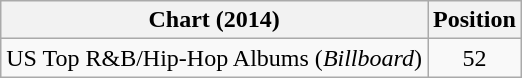<table class="wikitable plainrowheaders">
<tr>
<th>Chart (2014)</th>
<th>Position</th>
</tr>
<tr>
<td>US Top R&B/Hip-Hop Albums (<em>Billboard</em>)</td>
<td style="text-align:center">52</td>
</tr>
</table>
